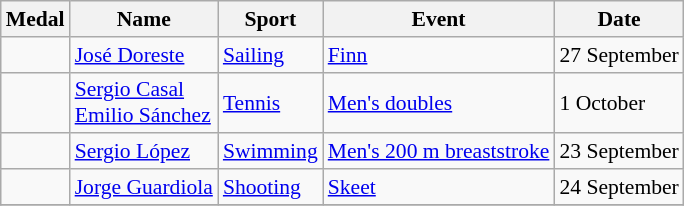<table class="wikitable sortable"  style="font-size:90%">
<tr>
<th>Medal</th>
<th>Name</th>
<th>Sport</th>
<th>Event</th>
<th>Date</th>
</tr>
<tr>
<td></td>
<td><a href='#'>José Doreste</a></td>
<td><a href='#'>Sailing</a></td>
<td><a href='#'>Finn</a></td>
<td>27 September</td>
</tr>
<tr>
<td></td>
<td><a href='#'>Sergio Casal</a> <br> <a href='#'>Emilio Sánchez</a></td>
<td><a href='#'>Tennis</a></td>
<td><a href='#'>Men's doubles</a></td>
<td>1 October</td>
</tr>
<tr>
<td></td>
<td><a href='#'>Sergio López</a></td>
<td><a href='#'>Swimming</a></td>
<td><a href='#'>Men's 200 m breaststroke</a></td>
<td>23 September</td>
</tr>
<tr>
<td></td>
<td><a href='#'>Jorge Guardiola</a></td>
<td><a href='#'>Shooting</a></td>
<td><a href='#'>Skeet</a></td>
<td>24 September</td>
</tr>
<tr>
</tr>
</table>
